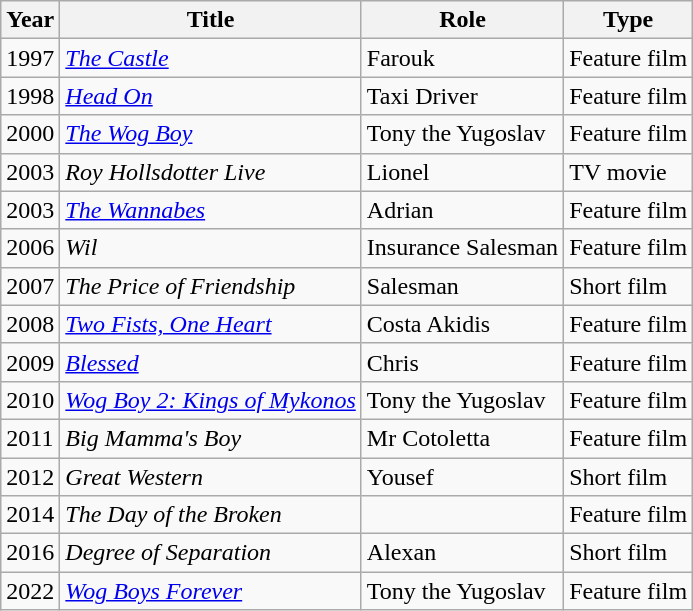<table class="wikitable">
<tr>
<th>Year</th>
<th>Title</th>
<th>Role</th>
<th>Type</th>
</tr>
<tr>
<td>1997</td>
<td><em><a href='#'>The Castle</a></em></td>
<td>Farouk</td>
<td>Feature film</td>
</tr>
<tr>
<td>1998</td>
<td><em><a href='#'>Head On</a></em></td>
<td>Taxi Driver</td>
<td>Feature film</td>
</tr>
<tr>
<td>2000</td>
<td><em><a href='#'>The Wog Boy</a></em></td>
<td>Tony the Yugoslav</td>
<td>Feature film</td>
</tr>
<tr>
<td>2003</td>
<td><em>Roy Hollsdotter Live</em></td>
<td>Lionel</td>
<td>TV movie</td>
</tr>
<tr>
<td>2003</td>
<td><em><a href='#'>The Wannabes</a></em></td>
<td>Adrian</td>
<td>Feature film</td>
</tr>
<tr>
<td>2006</td>
<td><em>Wil</em></td>
<td>Insurance Salesman</td>
<td>Feature film</td>
</tr>
<tr>
<td>2007</td>
<td><em>The Price of Friendship</em></td>
<td>Salesman</td>
<td>Short film</td>
</tr>
<tr>
<td>2008</td>
<td><em><a href='#'>Two Fists, One Heart</a></em></td>
<td>Costa Akidis</td>
<td>Feature film</td>
</tr>
<tr>
<td>2009</td>
<td><em><a href='#'>Blessed</a></em></td>
<td>Chris</td>
<td>Feature film</td>
</tr>
<tr>
<td>2010</td>
<td><em><a href='#'>Wog Boy 2: Kings of Mykonos</a></em></td>
<td>Tony the Yugoslav</td>
<td>Feature film</td>
</tr>
<tr>
<td>2011</td>
<td><em>Big Mamma's Boy</em></td>
<td>Mr Cotoletta</td>
<td>Feature film</td>
</tr>
<tr>
<td>2012</td>
<td><em>Great Western</em></td>
<td>Yousef</td>
<td>Short film</td>
</tr>
<tr>
<td>2014</td>
<td><em>The Day of the Broken</em></td>
<td></td>
<td>Feature film</td>
</tr>
<tr>
<td>2016</td>
<td><em>Degree of Separation</em></td>
<td>Alexan</td>
<td>Short film</td>
</tr>
<tr>
<td>2022</td>
<td><em><a href='#'>Wog Boys Forever</a></em></td>
<td>Tony the Yugoslav</td>
<td>Feature film</td>
</tr>
</table>
